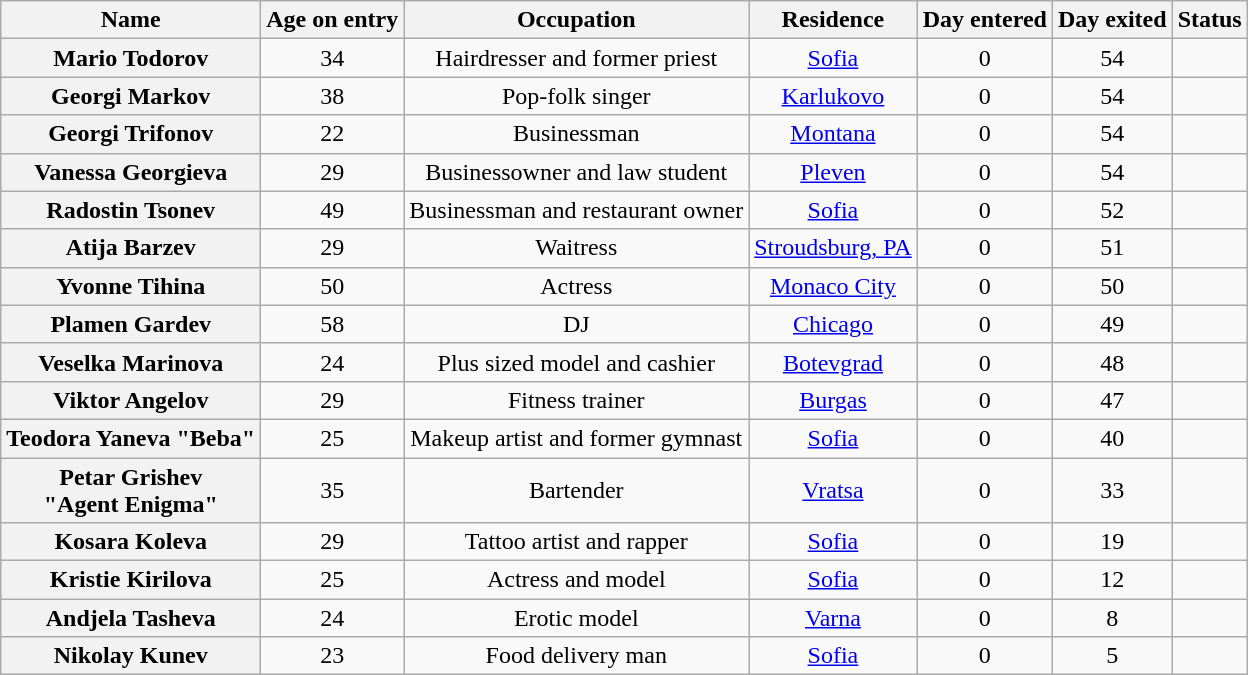<table class="wikitable" style="text-align:center;">
<tr>
<th>Name</th>
<th>Age on entry</th>
<th>Occupation</th>
<th>Residence</th>
<th>Day entered</th>
<th>Day exited</th>
<th>Status</th>
</tr>
<tr>
<th>Mario Todorov</th>
<td>34</td>
<td>Hairdresser and former priest</td>
<td><a href='#'>Sofia</a></td>
<td>0</td>
<td>54</td>
<td></td>
</tr>
<tr>
<th>Georgi Markov</th>
<td>38</td>
<td>Pop-folk singer</td>
<td><a href='#'>Karlukovo</a></td>
<td>0</td>
<td>54</td>
<td></td>
</tr>
<tr>
<th>Georgi Trifonov</th>
<td>22</td>
<td>Businessman</td>
<td><a href='#'>Montana</a></td>
<td>0</td>
<td>54</td>
<td></td>
</tr>
<tr>
<th>Vanessa Georgieva</th>
<td>29</td>
<td>Businessowner and law student</td>
<td><a href='#'>Pleven</a></td>
<td>0</td>
<td>54</td>
<td></td>
</tr>
<tr>
<th>Radostin Tsonev</th>
<td>49</td>
<td>Businessman and restaurant owner</td>
<td><a href='#'>Sofia</a></td>
<td>0</td>
<td>52</td>
<td></td>
</tr>
<tr>
<th>Atija Barzev</th>
<td>29</td>
<td>Waitress</td>
<td><a href='#'>Stroudsburg, PA</a></td>
<td>0</td>
<td>51</td>
<td></td>
</tr>
<tr>
<th>Yvonne Tihina</th>
<td>50</td>
<td>Actress</td>
<td><a href='#'>Monaco City</a></td>
<td>0</td>
<td>50</td>
<td></td>
</tr>
<tr>
<th>Plamen Gardev</th>
<td>58</td>
<td>DJ</td>
<td><a href='#'>Chicago</a></td>
<td>0</td>
<td>49</td>
<td></td>
</tr>
<tr>
<th>Veselka Marinova</th>
<td>24</td>
<td>Plus sized model and cashier</td>
<td><a href='#'>Botevgrad</a></td>
<td>0</td>
<td>48</td>
<td></td>
</tr>
<tr>
<th>Viktor Angelov</th>
<td>29</td>
<td>Fitness trainer</td>
<td><a href='#'>Burgas</a></td>
<td>0</td>
<td>47</td>
<td></td>
</tr>
<tr>
<th>Teodora Yaneva "Beba"</th>
<td>25</td>
<td>Makeup artist and former gymnast</td>
<td><a href='#'>Sofia</a></td>
<td>0</td>
<td>40</td>
<td></td>
</tr>
<tr>
<th>Petar Grishev<br>"Agent Enigma"</th>
<td>35</td>
<td>Bartender</td>
<td><a href='#'>Vratsa</a></td>
<td>0</td>
<td>33</td>
<td></td>
</tr>
<tr>
<th>Kosara Koleva</th>
<td>29</td>
<td>Tattoo artist and rapper</td>
<td><a href='#'>Sofia</a></td>
<td>0</td>
<td>19</td>
<td></td>
</tr>
<tr>
<th>Kristie Kirilova</th>
<td>25</td>
<td>Actress and model</td>
<td><a href='#'>Sofia</a></td>
<td>0</td>
<td>12</td>
<td></td>
</tr>
<tr>
<th>Andjela Tasheva</th>
<td>24</td>
<td>Erotic model</td>
<td><a href='#'>Varna</a></td>
<td>0</td>
<td>8</td>
<td></td>
</tr>
<tr>
<th>Nikolay Kunev</th>
<td>23</td>
<td>Food delivery man</td>
<td><a href='#'>Sofia</a></td>
<td>0</td>
<td>5</td>
<td></td>
</tr>
</table>
